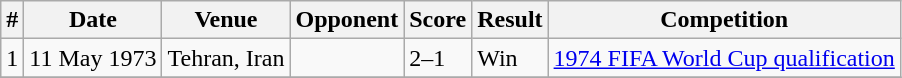<table class="wikitable">
<tr>
<th>#</th>
<th>Date</th>
<th>Venue</th>
<th>Opponent</th>
<th>Score</th>
<th>Result</th>
<th>Competition</th>
</tr>
<tr>
<td>1</td>
<td>11 May 1973</td>
<td>Tehran, Iran</td>
<td></td>
<td>2–1</td>
<td>Win</td>
<td><a href='#'>1974 FIFA World Cup qualification</a></td>
</tr>
<tr>
</tr>
</table>
